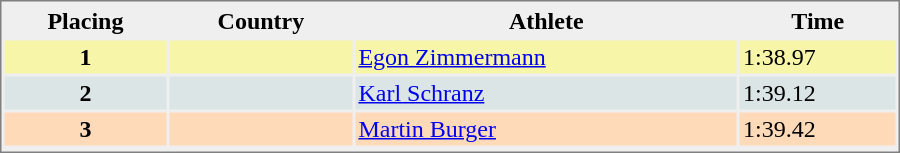<table style="border-style:solid;border-width:1px;border-color:#808080;background-color:#EFEFEF" cellspacing="2" cellpadding="2" width="600">
<tr bgcolor="#EFEFEF">
<th>Placing</th>
<th>Country</th>
<th>Athlete</th>
<th>Time</th>
</tr>
<tr align="center" valign="top" bgcolor="#F7F6A8">
<th>1</th>
<td align=left></td>
<td align="left"><a href='#'>Egon Zimmermann</a></td>
<td align="left">1:38.97</td>
</tr>
<tr align="center" valign="top" bgcolor="#DCE5E5">
<th>2</th>
<td align=left></td>
<td align="left"><a href='#'>Karl Schranz</a></td>
<td align="left">1:39.12</td>
</tr>
<tr align="center" valign="top" bgcolor="#FFDAB9">
<th>3</th>
<td align=left></td>
<td align="left"><a href='#'>Martin Burger</a></td>
<td align="left">1:39.42</td>
</tr>
<tr align="center" valign="top" bgcolor="#FFFFFF">
</tr>
</table>
